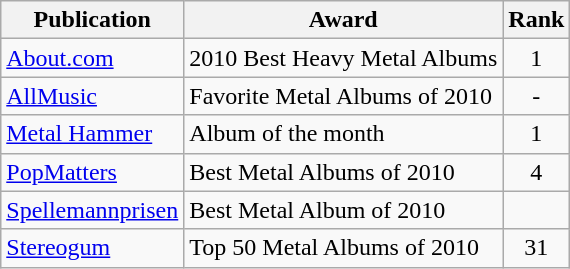<table class="wikitable">
<tr>
<th>Publication</th>
<th>Award</th>
<th>Rank</th>
</tr>
<tr>
<td><a href='#'>About.com</a></td>
<td>2010 Best Heavy Metal Albums</td>
<td style="text-align:center;">1</td>
</tr>
<tr>
<td><a href='#'>AllMusic</a></td>
<td>Favorite Metal Albums of 2010</td>
<td style="text-align:center;">-</td>
</tr>
<tr>
<td><a href='#'>Metal Hammer</a></td>
<td>Album of the month</td>
<td style="text-align:center;">1</td>
</tr>
<tr>
<td><a href='#'>PopMatters</a></td>
<td>Best Metal Albums of 2010</td>
<td style="text-align:center;">4</td>
</tr>
<tr>
<td><a href='#'>Spellemannprisen</a></td>
<td>Best Metal Album of 2010</td>
<td style="text-align:center;"></td>
</tr>
<tr>
<td><a href='#'>Stereogum</a></td>
<td>Top 50 Metal Albums of 2010</td>
<td style="text-align:center;">31</td>
</tr>
</table>
